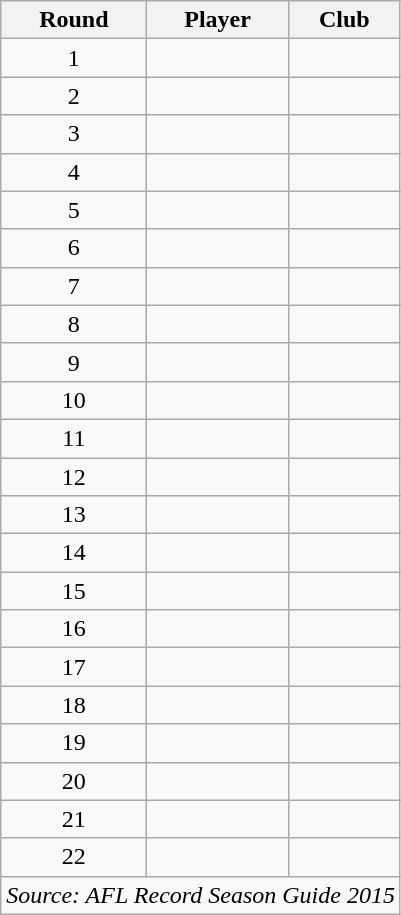<table class="wikitable sortable" style="text-align:center">
<tr>
<th>Round</th>
<th>Player</th>
<th>Club</th>
</tr>
<tr>
<td>1</td>
<td></td>
<td></td>
</tr>
<tr>
<td>2</td>
<td></td>
<td></td>
</tr>
<tr>
<td>3</td>
<td></td>
<td></td>
</tr>
<tr>
<td>4</td>
<td><strong></strong></td>
<td><strong></strong></td>
</tr>
<tr>
<td>5</td>
<td></td>
<td></td>
</tr>
<tr>
<td>6</td>
<td></td>
<td></td>
</tr>
<tr>
<td>7</td>
<td></td>
<td></td>
</tr>
<tr>
<td>8</td>
<td></td>
<td></td>
</tr>
<tr>
<td>9</td>
<td></td>
<td></td>
</tr>
<tr>
<td>10</td>
<td></td>
<td></td>
</tr>
<tr>
<td>11</td>
<td></td>
<td></td>
</tr>
<tr>
<td>12</td>
<td></td>
<td></td>
</tr>
<tr>
<td>13</td>
<td></td>
<td></td>
</tr>
<tr>
<td>14</td>
<td></td>
<td></td>
</tr>
<tr>
<td>15</td>
<td></td>
<td></td>
</tr>
<tr>
<td>16</td>
<td></td>
<td></td>
</tr>
<tr>
<td>17</td>
<td></td>
<td></td>
</tr>
<tr>
<td>18</td>
<td></td>
<td></td>
</tr>
<tr>
<td>19</td>
<td></td>
<td></td>
</tr>
<tr>
<td>20</td>
<td></td>
<td></td>
</tr>
<tr>
<td>21</td>
<td></td>
<td></td>
</tr>
<tr>
<td>22</td>
<td></td>
<td></td>
</tr>
<tr class="sortbottom">
<td colspan=4><em>Source: AFL Record Season Guide 2015</em></td>
</tr>
</table>
